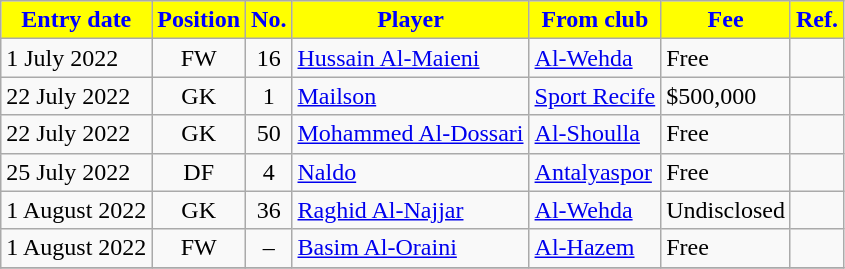<table class="wikitable sortable">
<tr>
<th style="background:yellow; color:blue;"><strong>Entry date</strong></th>
<th style="background:yellow; color:blue;"><strong>Position</strong></th>
<th style="background:yellow; color:blue;"><strong>No.</strong></th>
<th style="background:yellow; color:blue;"><strong>Player</strong></th>
<th style="background:yellow; color:blue;"><strong>From club</strong></th>
<th style="background:yellow; color:blue;"><strong>Fee</strong></th>
<th style="background:yellow; color:blue;"><strong>Ref.</strong></th>
</tr>
<tr>
<td>1 July 2022</td>
<td style="text-align:center;">FW</td>
<td style="text-align:center;">16</td>
<td style="text-align:left;"> <a href='#'>Hussain Al-Maieni</a></td>
<td style="text-align:left;"> <a href='#'>Al-Wehda</a></td>
<td>Free</td>
<td></td>
</tr>
<tr>
<td>22 July 2022</td>
<td style="text-align:center;">GK</td>
<td style="text-align:center;">1</td>
<td style="text-align:left;"> <a href='#'>Mailson</a></td>
<td style="text-align:left;"> <a href='#'>Sport Recife</a></td>
<td>$500,000</td>
<td></td>
</tr>
<tr>
<td>22 July 2022</td>
<td style="text-align:center;">GK</td>
<td style="text-align:center;">50</td>
<td style="text-align:left;"> <a href='#'>Mohammed Al-Dossari</a></td>
<td style="text-align:left;"> <a href='#'>Al-Shoulla</a></td>
<td>Free</td>
<td></td>
</tr>
<tr>
<td>25 July 2022</td>
<td style="text-align:center;">DF</td>
<td style="text-align:center;">4</td>
<td style="text-align:left;"> <a href='#'>Naldo</a></td>
<td style="text-align:left;"> <a href='#'>Antalyaspor</a></td>
<td>Free</td>
<td></td>
</tr>
<tr>
<td>1 August 2022</td>
<td style="text-align:center;">GK</td>
<td style="text-align:center;">36</td>
<td style="text-align:left;"> <a href='#'>Raghid Al-Najjar</a></td>
<td style="text-align:left;"> <a href='#'>Al-Wehda</a></td>
<td>Undisclosed</td>
<td></td>
</tr>
<tr>
<td>1 August 2022</td>
<td style="text-align:center;">FW</td>
<td style="text-align:center;">–</td>
<td style="text-align:left;"> <a href='#'>Basim Al-Oraini</a></td>
<td style="text-align:left;"> <a href='#'>Al-Hazem</a></td>
<td>Free</td>
<td></td>
</tr>
<tr>
</tr>
</table>
